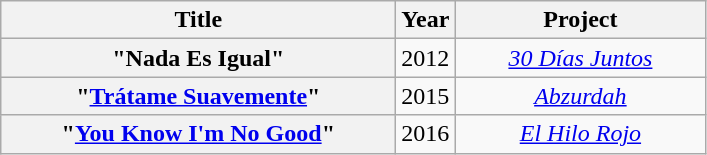<table class="wikitable plainrowheaders" style="text-align:center;">
<tr>
<th scope="col" style="width:16em;">Title</th>
<th scope="col">Year</th>
<th scope="col" style="width:10em;">Project</th>
</tr>
<tr>
<th scope="row">"Nada Es Igual"</th>
<td>2012</td>
<td><em><a href='#'>30 Días Juntos</a></em></td>
</tr>
<tr>
<th scope="row">"<a href='#'>Trátame Suavemente</a>"</th>
<td>2015</td>
<td><em><a href='#'>Abzurdah</a></em></td>
</tr>
<tr>
<th scope="row">"<a href='#'>You Know I'm No Good</a>"</th>
<td>2016</td>
<td><em><a href='#'>El Hilo Rojo</a></em></td>
</tr>
</table>
